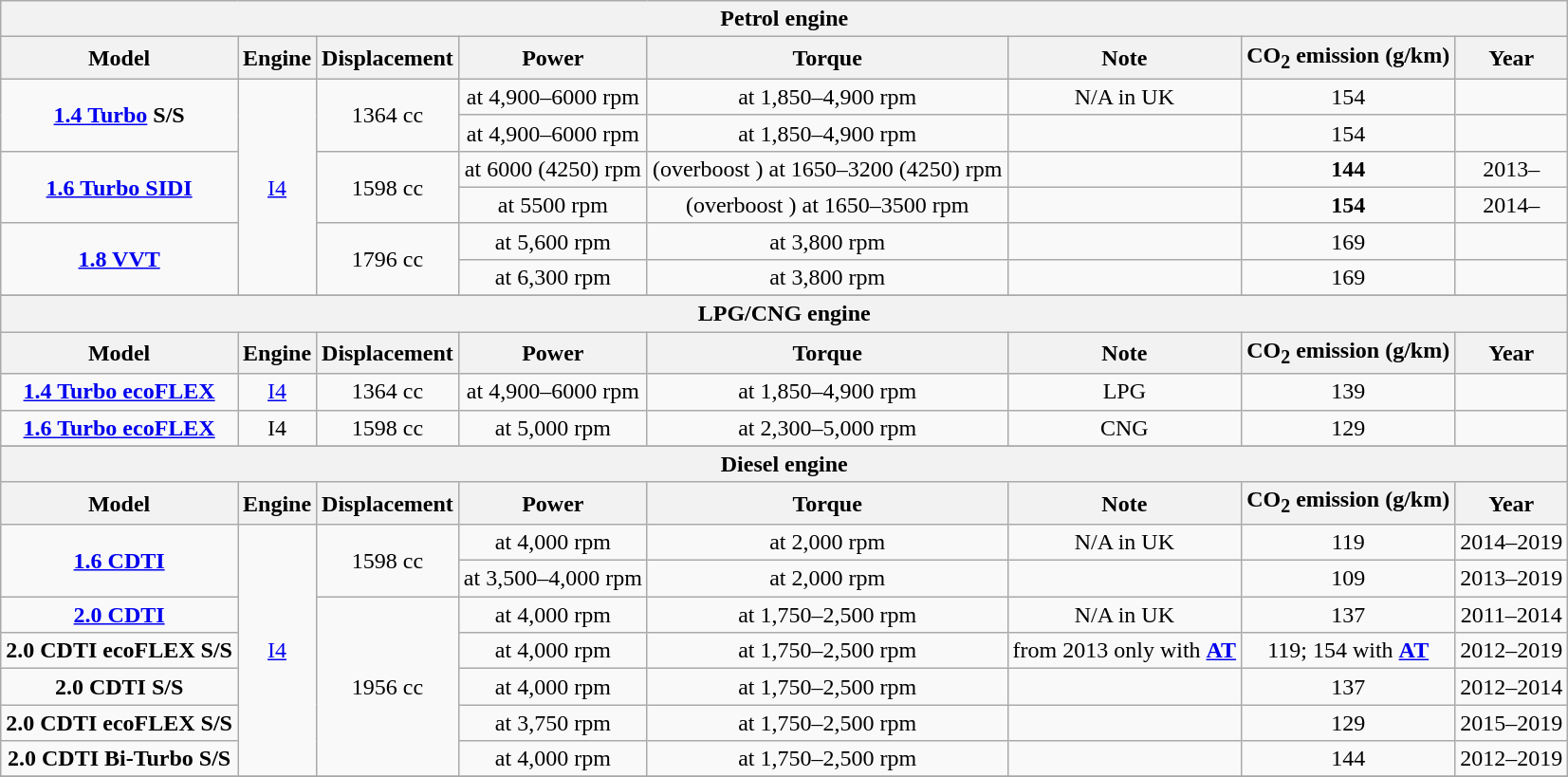<table class="wikitable" style="text-align:center;">
<tr>
<th colspan=10>Petrol engine</th>
</tr>
<tr style="text-align:center; vertical-align:middle;">
<th>Model</th>
<th>Engine</th>
<th>Displacement</th>
<th>Power</th>
<th>Torque</th>
<th>Note</th>
<th>CO<sub>2</sub> emission (g/km)</th>
<th>Year</th>
</tr>
<tr>
<td rowspan="2"><strong><a href='#'>1.4 Turbo</a> S/S</strong></td>
<td rowspan="6"><a href='#'>I4</a></td>
<td rowspan="2">1364 cc</td>
<td> at 4,900–6000 rpm</td>
<td> at 1,850–4,900 rpm</td>
<td>N/A in UK</td>
<td>154</td>
<td></td>
</tr>
<tr>
<td> at 4,900–6000 rpm</td>
<td> at 1,850–4,900 rpm</td>
<td></td>
<td>154</td>
<td></td>
</tr>
<tr>
<td rowspan="2"><strong><a href='#'>1.6 Turbo SIDI</a></strong></td>
<td rowspan="2">1598 cc</td>
<td> at 6000 (4250) rpm</td>
<td> (overboost ) at 1650–3200 (4250) rpm</td>
<td></td>
<td><strong>144</strong></td>
<td>2013–</td>
</tr>
<tr>
<td> at 5500 rpm</td>
<td> (overboost ) at 1650–3500 rpm</td>
<td></td>
<td><strong>154</strong></td>
<td>2014–</td>
</tr>
<tr>
<td rowspan="2"><strong><a href='#'>1.8 VVT</a></strong></td>
<td rowspan="2">1796 cc</td>
<td> at 5,600 rpm</td>
<td> at 3,800 rpm</td>
<td></td>
<td>169</td>
<td></td>
</tr>
<tr>
<td> at 6,300 rpm</td>
<td> at 3,800 rpm</td>
<td></td>
<td>169</td>
<td></td>
</tr>
<tr>
</tr>
<tr>
<th colspan=10>LPG/CNG engine</th>
</tr>
<tr style="text-align:center; vertical-align:middle;">
<th>Model</th>
<th>Engine</th>
<th>Displacement</th>
<th>Power</th>
<th>Torque</th>
<th>Note</th>
<th>CO<sub>2</sub> emission (g/km)</th>
<th>Year</th>
</tr>
<tr>
<td><strong><a href='#'>1.4 Turbo ecoFLEX</a></strong></td>
<td><a href='#'>I4</a></td>
<td>1364 cc</td>
<td> at 4,900–6000 rpm</td>
<td> at 1,850–4,900 rpm</td>
<td>LPG</td>
<td>139</td>
<td></td>
</tr>
<tr>
<td><strong><a href='#'>1.6 Turbo ecoFLEX</a></strong></td>
<td>I4</td>
<td>1598 cc</td>
<td> at 5,000 rpm</td>
<td> at 2,300–5,000 rpm</td>
<td>CNG</td>
<td>129</td>
<td></td>
</tr>
<tr>
</tr>
<tr>
<th colspan=10>Diesel engine</th>
</tr>
<tr style="text-align:center; vertical-align:middle;">
<th>Model</th>
<th>Engine</th>
<th>Displacement</th>
<th>Power</th>
<th>Torque</th>
<th>Note</th>
<th>CO<sub>2</sub> emission (g/km)</th>
<th>Year</th>
</tr>
<tr>
<td rowspan="2"><strong><a href='#'>1.6 CDTI</a></strong></td>
<td rowspan="7"><a href='#'>I4</a></td>
<td rowspan="2">1598 cc</td>
<td> at 4,000 rpm</td>
<td> at 2,000 rpm</td>
<td>N/A in UK</td>
<td>119</td>
<td>2014–2019</td>
</tr>
<tr>
<td> at 3,500–4,000 rpm</td>
<td> at 2,000 rpm</td>
<td></td>
<td>109</td>
<td>2013–2019</td>
</tr>
<tr>
<td><strong><a href='#'>2.0 CDTI</a></strong></td>
<td rowspan="5">1956 cc</td>
<td> at 4,000 rpm</td>
<td> at 1,750–2,500 rpm</td>
<td>N/A in UK</td>
<td>137</td>
<td>2011–2014</td>
</tr>
<tr>
<td><strong>2.0 CDTI ecoFLEX S/S</strong></td>
<td> at 4,000 rpm</td>
<td> at 1,750–2,500 rpm</td>
<td>from 2013 only with <strong><a href='#'>AT</a></strong></td>
<td>119; 154 with <strong><a href='#'>AT</a></strong></td>
<td>2012–2019</td>
</tr>
<tr>
<td><strong>2.0 CDTI S/S</strong></td>
<td> at 4,000 rpm</td>
<td> at 1,750–2,500 rpm</td>
<td></td>
<td>137</td>
<td>2012–2014</td>
</tr>
<tr>
<td><strong>2.0 CDTI ecoFLEX S/S</strong></td>
<td> at 3,750 rpm</td>
<td> at 1,750–2,500 rpm</td>
<td></td>
<td>129</td>
<td>2015–2019</td>
</tr>
<tr>
<td><strong>2.0 CDTI Bi-Turbo S/S</strong></td>
<td> at 4,000 rpm</td>
<td> at 1,750–2,500 rpm</td>
<td></td>
<td>144</td>
<td>2012–2019</td>
</tr>
<tr>
</tr>
</table>
